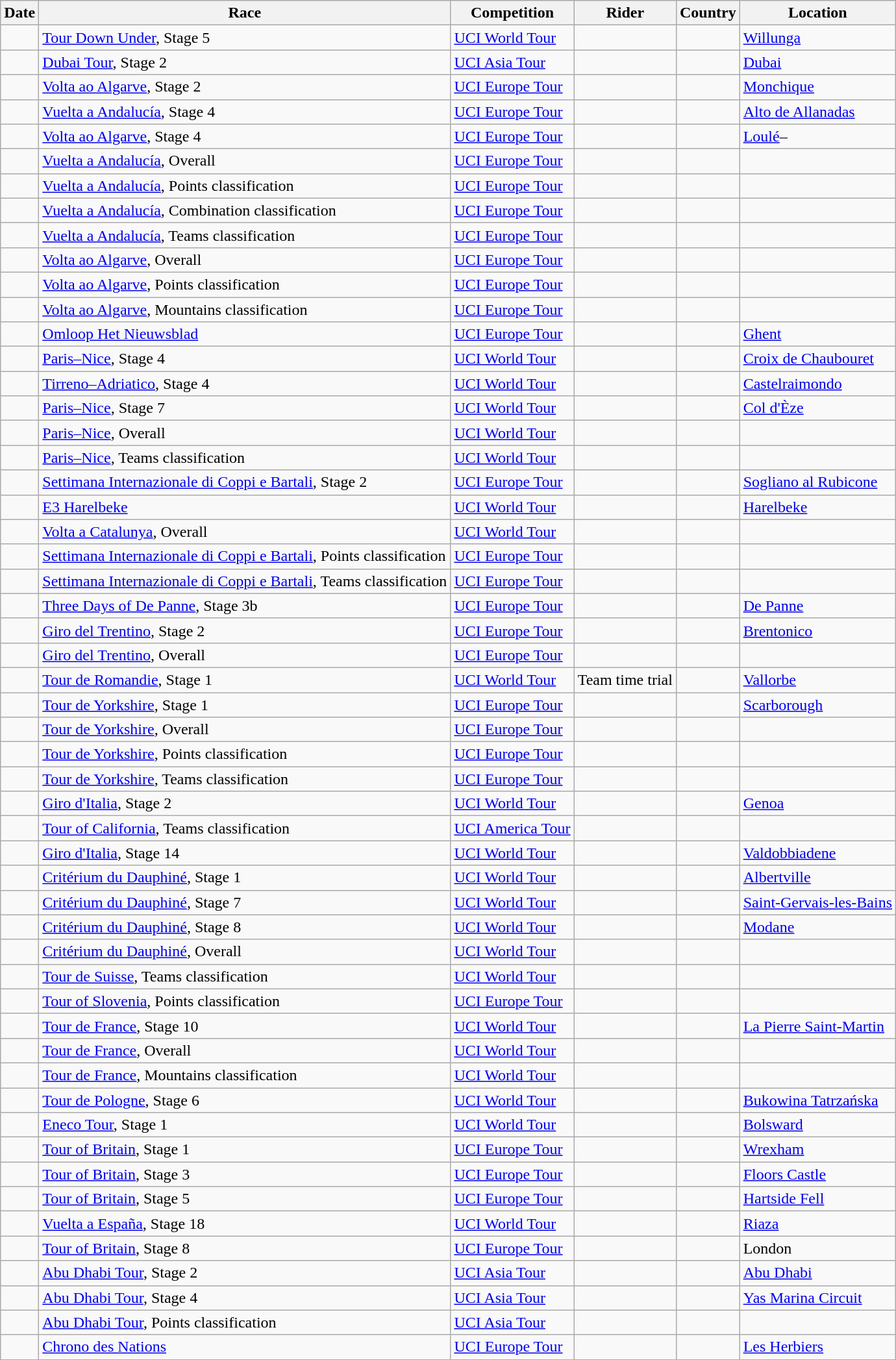<table class="wikitable sortable">
<tr>
<th>Date</th>
<th>Race</th>
<th>Competition</th>
<th>Rider</th>
<th>Country</th>
<th>Location</th>
</tr>
<tr>
<td></td>
<td><a href='#'>Tour Down Under</a>, Stage 5</td>
<td><a href='#'>UCI World Tour</a></td>
<td></td>
<td></td>
<td><a href='#'>Willunga</a></td>
</tr>
<tr>
<td></td>
<td><a href='#'>Dubai Tour</a>, Stage 2</td>
<td><a href='#'>UCI Asia Tour</a></td>
<td></td>
<td></td>
<td><a href='#'>Dubai</a></td>
</tr>
<tr>
<td></td>
<td><a href='#'>Volta ao Algarve</a>, Stage 2</td>
<td><a href='#'>UCI Europe Tour</a></td>
<td></td>
<td></td>
<td><a href='#'>Monchique</a></td>
</tr>
<tr>
<td></td>
<td><a href='#'>Vuelta a Andalucía</a>, Stage 4</td>
<td><a href='#'>UCI Europe Tour</a></td>
<td></td>
<td></td>
<td><a href='#'>Alto de Allanadas</a></td>
</tr>
<tr>
<td></td>
<td><a href='#'>Volta ao Algarve</a>, Stage 4</td>
<td><a href='#'>UCI Europe Tour</a></td>
<td></td>
<td></td>
<td><a href='#'>Loulé</a>–</td>
</tr>
<tr>
<td></td>
<td><a href='#'>Vuelta a Andalucía</a>, Overall</td>
<td><a href='#'>UCI Europe Tour</a></td>
<td></td>
<td></td>
<td></td>
</tr>
<tr>
<td></td>
<td><a href='#'>Vuelta a Andalucía</a>, Points classification</td>
<td><a href='#'>UCI Europe Tour</a></td>
<td></td>
<td></td>
<td></td>
</tr>
<tr>
<td></td>
<td><a href='#'>Vuelta a Andalucía</a>, Combination classification</td>
<td><a href='#'>UCI Europe Tour</a></td>
<td></td>
<td></td>
<td></td>
</tr>
<tr>
<td></td>
<td><a href='#'>Vuelta a Andalucía</a>, Teams classification</td>
<td><a href='#'>UCI Europe Tour</a></td>
<td align="center"></td>
<td></td>
<td></td>
</tr>
<tr>
<td></td>
<td><a href='#'>Volta ao Algarve</a>, Overall</td>
<td><a href='#'>UCI Europe Tour</a></td>
<td></td>
<td></td>
<td></td>
</tr>
<tr>
<td></td>
<td><a href='#'>Volta ao Algarve</a>, Points classification</td>
<td><a href='#'>UCI Europe Tour</a></td>
<td></td>
<td></td>
<td></td>
</tr>
<tr>
<td></td>
<td><a href='#'>Volta ao Algarve</a>, Mountains classification</td>
<td><a href='#'>UCI Europe Tour</a></td>
<td></td>
<td></td>
<td></td>
</tr>
<tr>
<td></td>
<td><a href='#'>Omloop Het Nieuwsblad</a></td>
<td><a href='#'>UCI Europe Tour</a></td>
<td></td>
<td></td>
<td><a href='#'>Ghent</a></td>
</tr>
<tr>
<td></td>
<td><a href='#'>Paris–Nice</a>, Stage 4</td>
<td><a href='#'>UCI World Tour</a></td>
<td></td>
<td></td>
<td><a href='#'>Croix de Chaubouret</a></td>
</tr>
<tr>
<td></td>
<td><a href='#'>Tirreno–Adriatico</a>, Stage 4</td>
<td><a href='#'>UCI World Tour</a></td>
<td></td>
<td></td>
<td><a href='#'>Castelraimondo</a></td>
</tr>
<tr>
<td></td>
<td><a href='#'>Paris–Nice</a>, Stage 7</td>
<td><a href='#'>UCI World Tour</a></td>
<td></td>
<td></td>
<td><a href='#'>Col d'Èze</a></td>
</tr>
<tr>
<td></td>
<td><a href='#'>Paris–Nice</a>, Overall</td>
<td><a href='#'>UCI World Tour</a></td>
<td></td>
<td></td>
<td></td>
</tr>
<tr>
<td></td>
<td><a href='#'>Paris–Nice</a>, Teams classification</td>
<td><a href='#'>UCI World Tour</a></td>
<td align="center"></td>
<td></td>
<td></td>
</tr>
<tr>
<td></td>
<td><a href='#'>Settimana Internazionale di Coppi e Bartali</a>, Stage 2</td>
<td><a href='#'>UCI Europe Tour</a></td>
<td></td>
<td></td>
<td><a href='#'>Sogliano al Rubicone</a></td>
</tr>
<tr>
<td></td>
<td><a href='#'>E3 Harelbeke</a></td>
<td><a href='#'>UCI World Tour</a></td>
<td></td>
<td></td>
<td><a href='#'>Harelbeke</a></td>
</tr>
<tr>
<td></td>
<td><a href='#'>Volta a Catalunya</a>, Overall</td>
<td><a href='#'>UCI World Tour</a></td>
<td></td>
<td></td>
<td></td>
</tr>
<tr>
<td></td>
<td><a href='#'>Settimana Internazionale di Coppi e Bartali</a>, Points classification</td>
<td><a href='#'>UCI Europe Tour</a></td>
<td></td>
<td></td>
<td></td>
</tr>
<tr>
<td></td>
<td><a href='#'>Settimana Internazionale di Coppi e Bartali</a>, Teams classification</td>
<td><a href='#'>UCI Europe Tour</a></td>
<td align="center"></td>
<td></td>
<td></td>
</tr>
<tr>
<td></td>
<td><a href='#'>Three Days of De Panne</a>, Stage 3b</td>
<td><a href='#'>UCI Europe Tour</a></td>
<td></td>
<td></td>
<td><a href='#'>De Panne</a></td>
</tr>
<tr>
<td></td>
<td><a href='#'>Giro del Trentino</a>, Stage 2</td>
<td><a href='#'>UCI Europe Tour</a></td>
<td></td>
<td></td>
<td><a href='#'>Brentonico</a></td>
</tr>
<tr>
<td></td>
<td><a href='#'>Giro del Trentino</a>, Overall</td>
<td><a href='#'>UCI Europe Tour</a></td>
<td></td>
<td></td>
<td></td>
</tr>
<tr>
<td></td>
<td><a href='#'>Tour de Romandie</a>, Stage 1</td>
<td><a href='#'>UCI World Tour</a></td>
<td>Team time trial</td>
<td></td>
<td><a href='#'>Vallorbe</a></td>
</tr>
<tr>
<td></td>
<td><a href='#'>Tour de Yorkshire</a>, Stage 1</td>
<td><a href='#'>UCI Europe Tour</a></td>
<td></td>
<td></td>
<td><a href='#'>Scarborough</a></td>
</tr>
<tr>
<td></td>
<td><a href='#'>Tour de Yorkshire</a>, Overall</td>
<td><a href='#'>UCI Europe Tour</a></td>
<td></td>
<td></td>
<td></td>
</tr>
<tr>
<td></td>
<td><a href='#'>Tour de Yorkshire</a>, Points classification</td>
<td><a href='#'>UCI Europe Tour</a></td>
<td></td>
<td></td>
<td></td>
</tr>
<tr>
<td></td>
<td><a href='#'>Tour de Yorkshire</a>, Teams classification</td>
<td><a href='#'>UCI Europe Tour</a></td>
<td align="center"></td>
<td></td>
<td></td>
</tr>
<tr>
<td></td>
<td><a href='#'>Giro d'Italia</a>, Stage 2</td>
<td><a href='#'>UCI World Tour</a></td>
<td></td>
<td></td>
<td><a href='#'>Genoa</a></td>
</tr>
<tr>
<td></td>
<td><a href='#'>Tour of California</a>, Teams classification</td>
<td><a href='#'>UCI America Tour</a></td>
<td align="center"></td>
<td></td>
<td></td>
</tr>
<tr>
<td></td>
<td><a href='#'>Giro d'Italia</a>, Stage 14</td>
<td><a href='#'>UCI World Tour</a></td>
<td></td>
<td></td>
<td><a href='#'>Valdobbiadene</a></td>
</tr>
<tr>
<td></td>
<td><a href='#'>Critérium du Dauphiné</a>, Stage 1</td>
<td><a href='#'>UCI World Tour</a></td>
<td></td>
<td></td>
<td><a href='#'>Albertville</a></td>
</tr>
<tr>
<td></td>
<td><a href='#'>Critérium du Dauphiné</a>, Stage 7</td>
<td><a href='#'>UCI World Tour</a></td>
<td></td>
<td></td>
<td><a href='#'>Saint-Gervais-les-Bains</a></td>
</tr>
<tr>
<td></td>
<td><a href='#'>Critérium du Dauphiné</a>, Stage 8</td>
<td><a href='#'>UCI World Tour</a></td>
<td></td>
<td></td>
<td><a href='#'>Modane</a></td>
</tr>
<tr>
<td></td>
<td><a href='#'>Critérium du Dauphiné</a>, Overall</td>
<td><a href='#'>UCI World Tour</a></td>
<td></td>
<td></td>
<td></td>
</tr>
<tr>
<td></td>
<td><a href='#'>Tour de Suisse</a>, Teams classification</td>
<td><a href='#'>UCI World Tour</a></td>
<td align="center"></td>
<td></td>
<td></td>
</tr>
<tr>
<td></td>
<td><a href='#'>Tour of Slovenia</a>, Points classification</td>
<td><a href='#'>UCI Europe Tour</a></td>
<td></td>
<td></td>
<td></td>
</tr>
<tr>
<td></td>
<td><a href='#'>Tour de France</a>, Stage 10</td>
<td><a href='#'>UCI World Tour</a></td>
<td></td>
<td></td>
<td><a href='#'>La Pierre Saint-Martin</a></td>
</tr>
<tr>
<td></td>
<td><a href='#'>Tour de France</a>, Overall</td>
<td><a href='#'>UCI World Tour</a></td>
<td></td>
<td></td>
<td></td>
</tr>
<tr>
<td></td>
<td><a href='#'>Tour de France</a>, Mountains classification</td>
<td><a href='#'>UCI World Tour</a></td>
<td></td>
<td></td>
<td></td>
</tr>
<tr>
<td></td>
<td><a href='#'>Tour de Pologne</a>, Stage 6</td>
<td><a href='#'>UCI World Tour</a></td>
<td></td>
<td></td>
<td><a href='#'>Bukowina Tatrzańska</a></td>
</tr>
<tr>
<td></td>
<td><a href='#'>Eneco Tour</a>, Stage 1</td>
<td><a href='#'>UCI World Tour</a></td>
<td></td>
<td></td>
<td><a href='#'>Bolsward</a></td>
</tr>
<tr>
<td></td>
<td><a href='#'>Tour of Britain</a>, Stage 1</td>
<td><a href='#'>UCI Europe Tour</a></td>
<td></td>
<td></td>
<td><a href='#'>Wrexham</a></td>
</tr>
<tr>
<td></td>
<td><a href='#'>Tour of Britain</a>, Stage 3</td>
<td><a href='#'>UCI Europe Tour</a></td>
<td></td>
<td></td>
<td><a href='#'>Floors Castle</a></td>
</tr>
<tr>
<td></td>
<td><a href='#'>Tour of Britain</a>, Stage 5</td>
<td><a href='#'>UCI Europe Tour</a></td>
<td></td>
<td></td>
<td><a href='#'>Hartside Fell</a></td>
</tr>
<tr>
<td></td>
<td><a href='#'>Vuelta a España</a>, Stage 18</td>
<td><a href='#'>UCI World Tour</a></td>
<td></td>
<td></td>
<td><a href='#'>Riaza</a></td>
</tr>
<tr>
<td></td>
<td><a href='#'>Tour of Britain</a>, Stage 8</td>
<td><a href='#'>UCI Europe Tour</a></td>
<td></td>
<td></td>
<td>London</td>
</tr>
<tr>
<td></td>
<td><a href='#'>Abu Dhabi Tour</a>, Stage 2</td>
<td><a href='#'>UCI Asia Tour</a></td>
<td></td>
<td></td>
<td><a href='#'>Abu Dhabi</a></td>
</tr>
<tr>
<td></td>
<td><a href='#'>Abu Dhabi Tour</a>, Stage 4</td>
<td><a href='#'>UCI Asia Tour</a></td>
<td></td>
<td></td>
<td><a href='#'>Yas Marina Circuit</a></td>
</tr>
<tr>
<td></td>
<td><a href='#'>Abu Dhabi Tour</a>, Points classification</td>
<td><a href='#'>UCI Asia Tour</a></td>
<td></td>
<td></td>
<td></td>
</tr>
<tr>
<td></td>
<td><a href='#'>Chrono des Nations</a></td>
<td><a href='#'>UCI Europe Tour</a></td>
<td></td>
<td></td>
<td><a href='#'>Les Herbiers</a></td>
</tr>
</table>
